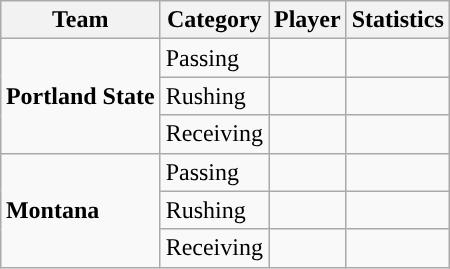<table class="wikitable" style="float: right;">
<tr>
<th>Team</th>
<th>Category</th>
<th>Player</th>
<th>Statistics</th>
</tr>
<tr>
<td rowspan=3><strong>Portland State</strong></td>
<td>Passing</td>
<td></td>
<td></td>
</tr>
<tr>
<td>Rushing</td>
<td></td>
<td></td>
</tr>
<tr>
<td>Receiving</td>
<td></td>
<td></td>
</tr>
<tr>
<td rowspan=3><strong>Montana</strong></td>
<td>Passing</td>
<td></td>
<td></td>
</tr>
<tr>
<td>Rushing</td>
<td></td>
<td></td>
</tr>
<tr>
<td>Receiving</td>
<td></td>
<td></td>
</tr>
</table>
